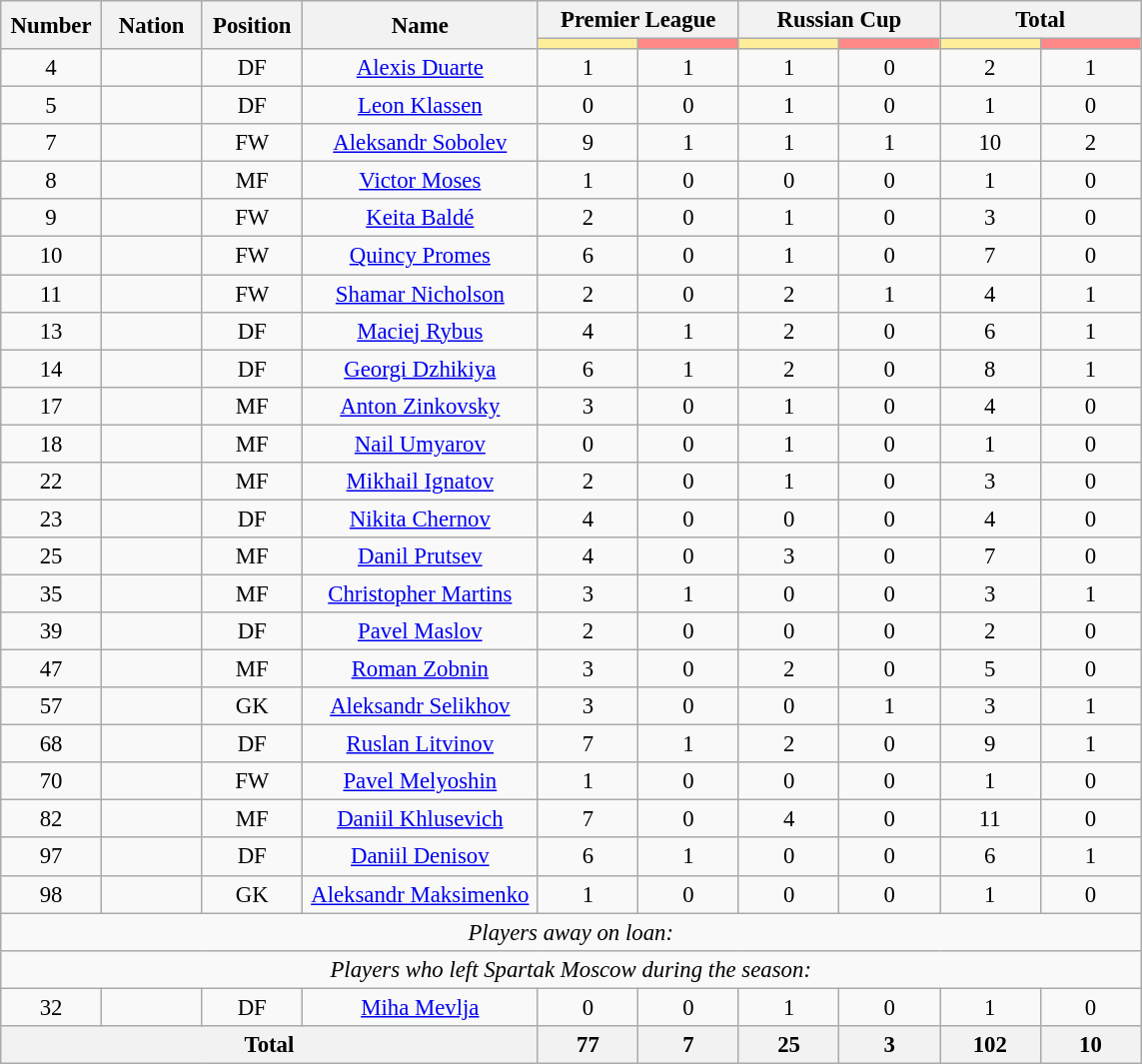<table class="wikitable" style="font-size: 95%; text-align: center;">
<tr>
<th rowspan=2 width=60>Number</th>
<th rowspan=2 width=60>Nation</th>
<th rowspan=2 width=60>Position</th>
<th rowspan=2 width=150>Name</th>
<th colspan=2>Premier League</th>
<th colspan=2>Russian Cup</th>
<th colspan=2>Total</th>
</tr>
<tr>
<th style="width:60px; background:#fe9;"></th>
<th style="width:60px; background:#ff8888;"></th>
<th style="width:60px; background:#fe9;"></th>
<th style="width:60px; background:#ff8888;"></th>
<th style="width:60px; background:#fe9;"></th>
<th style="width:60px; background:#ff8888;"></th>
</tr>
<tr>
<td>4</td>
<td></td>
<td>DF</td>
<td><a href='#'>Alexis Duarte</a></td>
<td>1</td>
<td>1</td>
<td>1</td>
<td>0</td>
<td>2</td>
<td>1</td>
</tr>
<tr>
<td>5</td>
<td></td>
<td>DF</td>
<td><a href='#'>Leon Klassen</a></td>
<td>0</td>
<td>0</td>
<td>1</td>
<td>0</td>
<td>1</td>
<td>0</td>
</tr>
<tr>
<td>7</td>
<td></td>
<td>FW</td>
<td><a href='#'>Aleksandr Sobolev</a></td>
<td>9</td>
<td>1</td>
<td>1</td>
<td>1</td>
<td>10</td>
<td>2</td>
</tr>
<tr>
<td>8</td>
<td></td>
<td>MF</td>
<td><a href='#'>Victor Moses</a></td>
<td>1</td>
<td>0</td>
<td>0</td>
<td>0</td>
<td>1</td>
<td>0</td>
</tr>
<tr>
<td>9</td>
<td></td>
<td>FW</td>
<td><a href='#'>Keita Baldé</a></td>
<td>2</td>
<td>0</td>
<td>1</td>
<td>0</td>
<td>3</td>
<td>0</td>
</tr>
<tr>
<td>10</td>
<td></td>
<td>FW</td>
<td><a href='#'>Quincy Promes</a></td>
<td>6</td>
<td>0</td>
<td>1</td>
<td>0</td>
<td>7</td>
<td>0</td>
</tr>
<tr>
<td>11</td>
<td></td>
<td>FW</td>
<td><a href='#'>Shamar Nicholson</a></td>
<td>2</td>
<td>0</td>
<td>2</td>
<td>1</td>
<td>4</td>
<td>1</td>
</tr>
<tr>
<td>13</td>
<td></td>
<td>DF</td>
<td><a href='#'>Maciej Rybus</a></td>
<td>4</td>
<td>1</td>
<td>2</td>
<td>0</td>
<td>6</td>
<td>1</td>
</tr>
<tr>
<td>14</td>
<td></td>
<td>DF</td>
<td><a href='#'>Georgi Dzhikiya</a></td>
<td>6</td>
<td>1</td>
<td>2</td>
<td>0</td>
<td>8</td>
<td>1</td>
</tr>
<tr>
<td>17</td>
<td></td>
<td>MF</td>
<td><a href='#'>Anton Zinkovsky</a></td>
<td>3</td>
<td>0</td>
<td>1</td>
<td>0</td>
<td>4</td>
<td>0</td>
</tr>
<tr>
<td>18</td>
<td></td>
<td>MF</td>
<td><a href='#'>Nail Umyarov</a></td>
<td>0</td>
<td>0</td>
<td>1</td>
<td>0</td>
<td>1</td>
<td>0</td>
</tr>
<tr>
<td>22</td>
<td></td>
<td>MF</td>
<td><a href='#'>Mikhail Ignatov</a></td>
<td>2</td>
<td>0</td>
<td>1</td>
<td>0</td>
<td>3</td>
<td>0</td>
</tr>
<tr>
<td>23</td>
<td></td>
<td>DF</td>
<td><a href='#'>Nikita Chernov</a></td>
<td>4</td>
<td>0</td>
<td>0</td>
<td>0</td>
<td>4</td>
<td>0</td>
</tr>
<tr>
<td>25</td>
<td></td>
<td>MF</td>
<td><a href='#'>Danil Prutsev</a></td>
<td>4</td>
<td>0</td>
<td>3</td>
<td>0</td>
<td>7</td>
<td>0</td>
</tr>
<tr>
<td>35</td>
<td></td>
<td>MF</td>
<td><a href='#'>Christopher Martins</a></td>
<td>3</td>
<td>1</td>
<td>0</td>
<td>0</td>
<td>3</td>
<td>1</td>
</tr>
<tr>
<td>39</td>
<td></td>
<td>DF</td>
<td><a href='#'>Pavel Maslov</a></td>
<td>2</td>
<td>0</td>
<td>0</td>
<td>0</td>
<td>2</td>
<td>0</td>
</tr>
<tr>
<td>47</td>
<td></td>
<td>MF</td>
<td><a href='#'>Roman Zobnin</a></td>
<td>3</td>
<td>0</td>
<td>2</td>
<td>0</td>
<td>5</td>
<td>0</td>
</tr>
<tr>
<td>57</td>
<td></td>
<td>GK</td>
<td><a href='#'>Aleksandr Selikhov</a></td>
<td>3</td>
<td>0</td>
<td>0</td>
<td>1</td>
<td>3</td>
<td>1</td>
</tr>
<tr>
<td>68</td>
<td></td>
<td>DF</td>
<td><a href='#'>Ruslan Litvinov</a></td>
<td>7</td>
<td>1</td>
<td>2</td>
<td>0</td>
<td>9</td>
<td>1</td>
</tr>
<tr>
<td>70</td>
<td></td>
<td>FW</td>
<td><a href='#'>Pavel Melyoshin</a></td>
<td>1</td>
<td>0</td>
<td>0</td>
<td>0</td>
<td>1</td>
<td>0</td>
</tr>
<tr>
<td>82</td>
<td></td>
<td>MF</td>
<td><a href='#'>Daniil Khlusevich</a></td>
<td>7</td>
<td>0</td>
<td>4</td>
<td>0</td>
<td>11</td>
<td>0</td>
</tr>
<tr>
<td>97</td>
<td></td>
<td>DF</td>
<td><a href='#'>Daniil Denisov</a></td>
<td>6</td>
<td>1</td>
<td>0</td>
<td>0</td>
<td>6</td>
<td>1</td>
</tr>
<tr>
<td>98</td>
<td></td>
<td>GK</td>
<td><a href='#'>Aleksandr Maksimenko</a></td>
<td>1</td>
<td>0</td>
<td>0</td>
<td>0</td>
<td>1</td>
<td>0</td>
</tr>
<tr>
<td colspan="14"><em>Players away on loan:</em></td>
</tr>
<tr>
<td colspan="14"><em>Players who left Spartak Moscow during the season:</em></td>
</tr>
<tr>
<td>32</td>
<td></td>
<td>DF</td>
<td><a href='#'>Miha Mevlja</a></td>
<td>0</td>
<td>0</td>
<td>1</td>
<td>0</td>
<td>1</td>
<td>0</td>
</tr>
<tr>
<th colspan=4>Total</th>
<th>77</th>
<th>7</th>
<th>25</th>
<th>3</th>
<th>102</th>
<th>10</th>
</tr>
</table>
